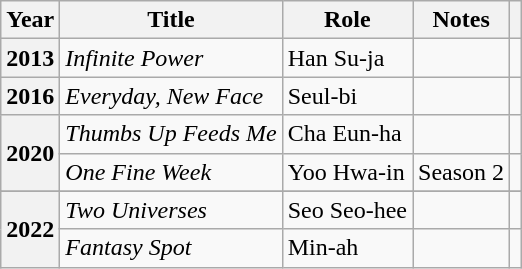<table class="wikitable  plainrowheaders">
<tr>
<th scope="col">Year</th>
<th scope="col">Title</th>
<th scope="col">Role</th>
<th scope="col">Notes</th>
<th scope="col" class="unsortable"></th>
</tr>
<tr>
<th scope="row">2013</th>
<td><em>Infinite Power</em></td>
<td>Han Su-ja</td>
<td></td>
<td></td>
</tr>
<tr>
<th scope="row">2016</th>
<td><em>Everyday, New Face</em></td>
<td>Seul-bi</td>
<td></td>
<td></td>
</tr>
<tr>
<th scope="row" rowspan="2">2020</th>
<td><em>Thumbs Up Feeds Me</em></td>
<td>Cha Eun-ha</td>
<td></td>
<td></td>
</tr>
<tr>
<td><em>One Fine Week</em></td>
<td>Yoo Hwa-in</td>
<td>Season 2</td>
<td></td>
</tr>
<tr>
</tr>
<tr>
<th scope="row" rowspan=2>2022</th>
<td><em>Two Universes</em></td>
<td>Seo Seo-hee</td>
<td></td>
<td></td>
</tr>
<tr>
<td><em>Fantasy Spot</em></td>
<td>Min-ah</td>
<td></td>
<td></td>
</tr>
</table>
